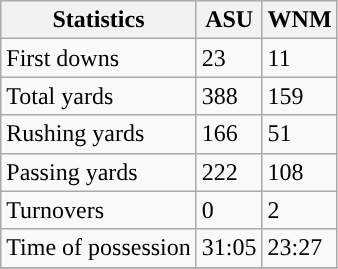<table class="wikitable" style="float: left;">
<tr>
<th>Statistics</th>
<th>ASU</th>
<th>WNM</th>
</tr>
<tr>
<td>First downs</td>
<td>23</td>
<td>11</td>
</tr>
<tr>
<td>Total yards</td>
<td>388</td>
<td>159</td>
</tr>
<tr>
<td>Rushing yards</td>
<td>166</td>
<td>51</td>
</tr>
<tr>
<td>Passing yards</td>
<td>222</td>
<td>108</td>
</tr>
<tr>
<td>Turnovers</td>
<td>0</td>
<td>2</td>
</tr>
<tr>
<td>Time of possession</td>
<td>31:05</td>
<td>23:27</td>
</tr>
<tr>
</tr>
</table>
